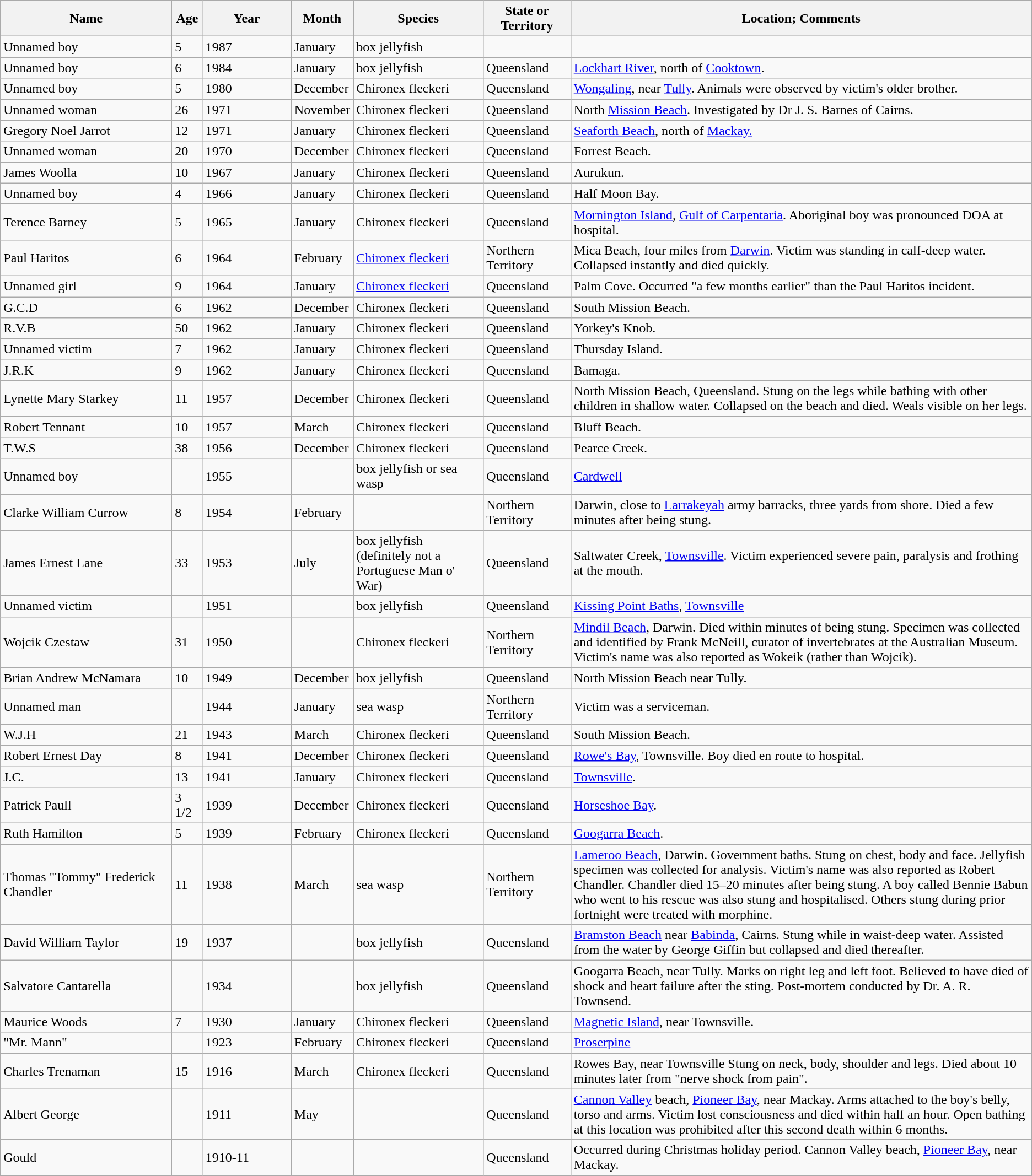<table class="wikitable">
<tr>
<th width="200">Name</th>
<th>Age</th>
<th width="100">Year</th>
<th>Month</th>
<th width="150">Species</th>
<th>State or Territory</th>
<th width="550">Location; Comments</th>
</tr>
<tr>
<td>Unnamed boy</td>
<td>5</td>
<td>1987</td>
<td>January</td>
<td>box jellyfish</td>
<td></td>
<td></td>
</tr>
<tr>
<td>Unnamed boy</td>
<td>6</td>
<td>1984</td>
<td>January</td>
<td>box jellyfish</td>
<td>Queensland</td>
<td><a href='#'>Lockhart River</a>,  north of <a href='#'>Cooktown</a>.</td>
</tr>
<tr>
<td>Unnamed boy</td>
<td>5</td>
<td>1980</td>
<td>December</td>
<td>Chironex fleckeri</td>
<td>Queensland</td>
<td><a href='#'>Wongaling</a>, near <a href='#'>Tully</a>. Animals were observed by victim's older brother.</td>
</tr>
<tr>
<td>Unnamed woman</td>
<td>26</td>
<td>1971</td>
<td>November</td>
<td>Chironex fleckeri</td>
<td>Queensland</td>
<td>North <a href='#'>Mission Beach</a>. Investigated by Dr J. S. Barnes of Cairns.</td>
</tr>
<tr>
<td>Gregory Noel Jarrot</td>
<td>12</td>
<td>1971</td>
<td>January</td>
<td>Chironex fleckeri</td>
<td>Queensland</td>
<td><a href='#'>Seaforth Beach</a>,  north of <a href='#'>Mackay.</a></td>
</tr>
<tr>
<td>Unnamed woman</td>
<td>20</td>
<td>1970</td>
<td>December</td>
<td>Chironex fleckeri</td>
<td>Queensland</td>
<td Forrest Beach, Queensland>Forrest Beach. </td>
</tr>
<tr>
<td>James Woolla</td>
<td>10</td>
<td>1967</td>
<td>January</td>
<td>Chironex fleckeri</td>
<td>Queensland</td>
<td Aurukun, Queensland>Aurukun. </td>
</tr>
<tr>
<td>Unnamed boy</td>
<td>4</td>
<td>1966</td>
<td>January</td>
<td>Chironex fleckeri</td>
<td>Queensland</td>
<td Half Moon Bay, Queensland>Half Moon Bay. </td>
</tr>
<tr>
<td>Terence Barney</td>
<td>5</td>
<td>1965</td>
<td>January</td>
<td>Chironex fleckeri</td>
<td>Queensland</td>
<td><a href='#'>Mornington Island</a>, <a href='#'>Gulf of Carpentaria</a>. Aboriginal boy was pronounced DOA at hospital.</td>
</tr>
<tr>
<td>Paul Haritos</td>
<td>6</td>
<td>1964</td>
<td>February</td>
<td><a href='#'>Chironex fleckeri</a></td>
<td>Northern Territory</td>
<td>Mica Beach, four miles from <a href='#'>Darwin</a>. Victim was standing in calf-deep water. Collapsed instantly and died quickly.</td>
</tr>
<tr>
<td>Unnamed girl</td>
<td>9</td>
<td>1964</td>
<td>January</td>
<td><a href='#'>Chironex fleckeri</a></td>
<td>Queensland</td>
<td Palm Cove, Cairns, Queensland>Palm Cove. Occurred "a few months earlier" than the Paul Haritos incident.</td>
</tr>
<tr>
<td>G.C.D</td>
<td>6</td>
<td>1962</td>
<td>December</td>
<td>Chironex fleckeri</td>
<td>Queensland</td>
<td South Mission Beach, Queensland>South Mission Beach. </td>
</tr>
<tr>
<td>R.V.B</td>
<td>50</td>
<td>1962</td>
<td>January</td>
<td>Chironex fleckeri</td>
<td>Queensland</td>
<td Yorkey's Knob, Queensland>Yorkey's Knob. </td>
</tr>
<tr>
<td>Unnamed victim</td>
<td>7</td>
<td>1962</td>
<td>January</td>
<td>Chironex fleckeri</td>
<td>Queensland</td>
<td Thursday Island, Queensland>Thursday Island. </td>
</tr>
<tr>
<td>J.R.K</td>
<td>9</td>
<td>1962</td>
<td>January</td>
<td>Chironex fleckeri</td>
<td>Queensland</td>
<td Bamaga, Queensland>Bamaga. </td>
</tr>
<tr>
<td>Lynette Mary Starkey</td>
<td>11</td>
<td>1957</td>
<td>December</td>
<td>Chironex fleckeri</td>
<td>Queensland</td>
<td>North Mission Beach, Queensland. Stung on the legs while bathing with other children in shallow water. Collapsed on the beach and died. Weals visible on her legs.</td>
</tr>
<tr>
<td>Robert Tennant</td>
<td>10</td>
<td>1957</td>
<td>March</td>
<td>Chironex fleckeri</td>
<td>Queensland</td>
<td Bluff Beach, Queensland>Bluff Beach. </td>
</tr>
<tr>
<td>T.W.S</td>
<td>38</td>
<td>1956</td>
<td>December</td>
<td>Chironex fleckeri</td>
<td>Queensland</td>
<td Pearce Creek, Queensland>Pearce Creek. </td>
</tr>
<tr>
<td>Unnamed boy</td>
<td></td>
<td>1955</td>
<td></td>
<td>box jellyfish or sea wasp</td>
<td>Queensland</td>
<td><a href='#'>Cardwell</a></td>
</tr>
<tr>
<td>Clarke William Currow</td>
<td>8</td>
<td>1954</td>
<td>February</td>
<td></td>
<td>Northern Territory</td>
<td>Darwin, close to <a href='#'>Larrakeyah</a> army barracks, three yards from shore. Died a few minutes after being stung.</td>
</tr>
<tr>
<td>James Ernest Lane</td>
<td>33</td>
<td>1953</td>
<td>July</td>
<td>box jellyfish (definitely not a Portuguese Man o' War)</td>
<td>Queensland</td>
<td>Saltwater Creek, <a href='#'>Townsville</a>. Victim experienced severe pain, paralysis and frothing at the mouth.</td>
</tr>
<tr>
<td>Unnamed victim</td>
<td></td>
<td>1951</td>
<td></td>
<td>box jellyfish</td>
<td>Queensland</td>
<td><a href='#'>Kissing Point Baths</a>, <a href='#'>Townsville</a></td>
</tr>
<tr>
<td>Wojcik Czestaw</td>
<td>31</td>
<td>1950</td>
<td></td>
<td>Chironex fleckeri</td>
<td>Northern Territory</td>
<td><a href='#'>Mindil Beach</a>, Darwin. Died within minutes of being stung. Specimen was collected and identified by Frank McNeill, curator of invertebrates at the Australian Museum. Victim's name was also reported as Wokeik (rather than Wojcik).</td>
</tr>
<tr>
<td>Brian Andrew McNamara</td>
<td>10</td>
<td>1949</td>
<td>December</td>
<td>box jellyfish</td>
<td>Queensland</td>
<td>North Mission Beach near Tully.</td>
</tr>
<tr>
<td>Unnamed man</td>
<td></td>
<td>1944</td>
<td>January</td>
<td>sea wasp</td>
<td>Northern Territory</td>
<td>Victim was a serviceman.</td>
</tr>
<tr>
<td>W.J.H</td>
<td>21</td>
<td>1943</td>
<td>March</td>
<td>Chironex fleckeri</td>
<td>Queensland</td>
<td South Mission Beach, Queensland>South Mission Beach. </td>
</tr>
<tr>
<td>Robert Ernest Day</td>
<td>8</td>
<td>1941</td>
<td>December</td>
<td>Chironex fleckeri</td>
<td>Queensland</td>
<td><a href='#'>Rowe's Bay</a>, Townsville. Boy died en route to hospital.</td>
</tr>
<tr>
<td>J.C.</td>
<td>13</td>
<td>1941</td>
<td>January</td>
<td>Chironex fleckeri</td>
<td>Queensland</td>
<td><a href='#'>Townsville</a>. </td>
</tr>
<tr>
<td>Patrick Paull</td>
<td>3 1/2</td>
<td>1939</td>
<td>December</td>
<td>Chironex fleckeri</td>
<td>Queensland</td>
<td><a href='#'>Horseshoe Bay</a>.</td>
</tr>
<tr>
<td>Ruth Hamilton</td>
<td>5</td>
<td>1939</td>
<td>February</td>
<td>Chironex fleckeri</td>
<td>Queensland</td>
<td><a href='#'>Googarra Beach</a>. </td>
</tr>
<tr>
<td>Thomas "Tommy" Frederick Chandler</td>
<td>11</td>
<td>1938</td>
<td>March</td>
<td>sea wasp</td>
<td>Northern Territory</td>
<td><a href='#'>Lameroo Beach</a>, Darwin. Government baths. Stung on chest, body and face. Jellyfish specimen was collected for analysis. Victim's name was also reported as Robert Chandler. Chandler died 15–20 minutes after being stung. A boy called Bennie Babun who went to his rescue was also stung and hospitalised. Others stung during prior fortnight were treated with morphine.</td>
</tr>
<tr>
<td>David William Taylor</td>
<td>19</td>
<td>1937</td>
<td></td>
<td>box jellyfish</td>
<td>Queensland</td>
<td><a href='#'>Bramston Beach</a> near <a href='#'>Babinda</a>, Cairns. Stung while in waist-deep water. Assisted from the water by George Giffin but collapsed and died thereafter.</td>
</tr>
<tr>
<td>Salvatore Cantarella</td>
<td></td>
<td>1934</td>
<td></td>
<td>box jellyfish</td>
<td>Queensland</td>
<td>Googarra Beach, near Tully. Marks on right leg and left foot. Believed to have died of shock and heart failure after the sting. Post-mortem conducted by Dr. A. R. Townsend.</td>
</tr>
<tr>
<td>Maurice Woods</td>
<td>7</td>
<td>1930</td>
<td>January</td>
<td>Chironex fleckeri</td>
<td>Queensland</td>
<td><a href='#'>Magnetic Island</a>, near Townsville.</td>
</tr>
<tr>
<td>"Mr. Mann"</td>
<td></td>
<td>1923</td>
<td>February</td>
<td>Chironex fleckeri</td>
<td>Queensland</td>
<td><a href='#'>Proserpine</a></td>
</tr>
<tr>
<td>Charles Trenaman</td>
<td>15</td>
<td>1916</td>
<td>March</td>
<td>Chironex fleckeri</td>
<td>Queensland</td>
<td>Rowes Bay, near Townsville Stung on neck, body, shoulder and legs. Died about 10 minutes later from "nerve shock from pain".</td>
</tr>
<tr>
<td>Albert George</td>
<td></td>
<td>1911</td>
<td>May</td>
<td></td>
<td>Queensland</td>
<td><a href='#'>Cannon Valley</a> beach, <a href='#'>Pioneer Bay</a>, near Mackay. Arms attached to the boy's belly, torso and arms. Victim lost consciousness and died within half an hour. Open bathing at this location was prohibited after this second death within 6 months.</td>
</tr>
<tr>
<td>Gould</td>
<td></td>
<td>1910-11</td>
<td></td>
<td></td>
<td>Queensland</td>
<td>Occurred during Christmas holiday period. Cannon Valley beach, <a href='#'>Pioneer Bay</a>, near Mackay.</td>
</tr>
</table>
